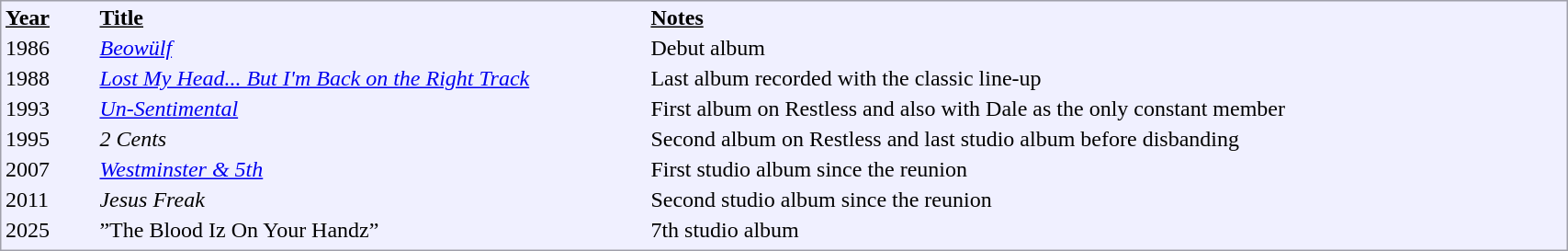<table style="border: 1px solid #a0a0aa; background-color: #f0f0ff; width: 90%; margin-left:8px;">
<tr>
<td width=5%><u><strong>Year</strong></u></td>
<td width=30%><u><strong>Title</strong></u></td>
<td width=50%><u><strong>Notes</strong></u></td>
</tr>
<tr>
<td>1986</td>
<td><em><a href='#'>Beowülf</a></em></td>
<td>Debut album</td>
</tr>
<tr>
<td>1988</td>
<td><em><a href='#'>Lost My Head... But I'm Back on the Right Track</a></em></td>
<td>Last album recorded with the classic line-up</td>
</tr>
<tr>
<td>1993</td>
<td><em><a href='#'>Un-Sentimental</a></em></td>
<td>First album on Restless and also with Dale as the only constant member</td>
</tr>
<tr>
<td>1995</td>
<td><em>2 Cents</em></td>
<td>Second album on Restless and last studio album before disbanding</td>
</tr>
<tr>
<td>2007</td>
<td><em><a href='#'>Westminster & 5th</a></em></td>
<td>First studio album since the reunion</td>
</tr>
<tr>
<td>2011</td>
<td><em>Jesus Freak</em></td>
<td>Second studio album since the reunion</td>
</tr>
<tr>
<td>2025</td>
<td>”The Blood Iz On Your Handz”</td>
<td>7th studio album</td>
</tr>
<tr>
</tr>
</table>
